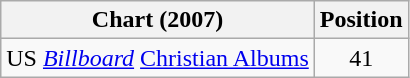<table class="wikitable">
<tr>
<th align="left">Chart (2007)</th>
<th style="text-align:center;">Position</th>
</tr>
<tr>
<td align="left">US <em><a href='#'>Billboard</a></em> <a href='#'>Christian Albums</a></td>
<td style="text-align:center;">41</td>
</tr>
</table>
